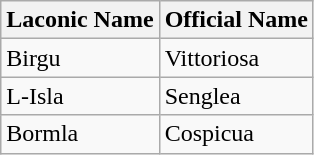<table class="wikitable">
<tr>
<th>Laconic Name</th>
<th>Official Name</th>
</tr>
<tr>
<td>Birgu</td>
<td>Vittoriosa</td>
</tr>
<tr>
<td>L-Isla</td>
<td>Senglea</td>
</tr>
<tr>
<td>Bormla</td>
<td>Cospicua</td>
</tr>
</table>
